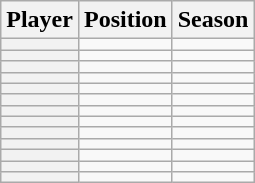<table class="wikitable sortable">
<tr>
<th scope="col">Player</th>
<th scope="col">Position</th>
<th scope="col">Season</th>
</tr>
<tr>
<th scope="row"></th>
<td></td>
<td></td>
</tr>
<tr>
<th scope="row"></th>
<td></td>
<td></td>
</tr>
<tr>
<th scope="row"></th>
<td></td>
<td></td>
</tr>
<tr>
<th scope="row"></th>
<td></td>
<td></td>
</tr>
<tr>
<th scope="row"></th>
<td></td>
<td></td>
</tr>
<tr>
<th scope="row"></th>
<td></td>
<td></td>
</tr>
<tr>
<th scope="row"></th>
<td></td>
<td></td>
</tr>
<tr>
<th scope="row"></th>
<td></td>
<td></td>
</tr>
<tr>
<th scope="row"></th>
<td></td>
<td></td>
</tr>
<tr>
<th scope="row"></th>
<td></td>
<td></td>
</tr>
<tr>
<th scope="row"></th>
<td></td>
<td></td>
</tr>
<tr>
<th scope="row"></th>
<td></td>
<td></td>
</tr>
<tr>
<th scope="row"></th>
<td></td>
<td></td>
</tr>
</table>
